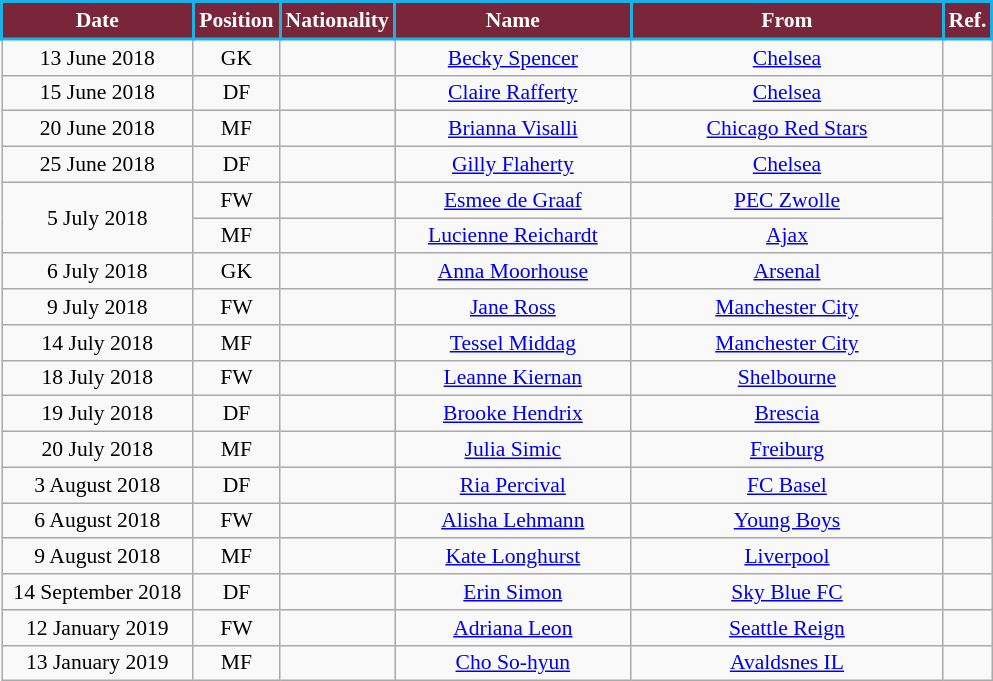<table class="wikitable" style="text-align:center; font-size:90%; ">
<tr>
<th style="background:#7A263A;;color:white;border:2px solid #1BB1E7; width:120px;">Date</th>
<th style="background:#7A263A;;color:white;border:2px solid #1BB1E7; width:50px;">Position</th>
<th style="background:#7A263A;;color:white;border:2px solid #1BB1E7; width:50px;">Nationality</th>
<th style="background:#7A263A;;color:white;border:2px solid #1BB1E7; width:150px;">Name</th>
<th style="background:#7A263A;;color:white;border:2px solid #1BB1E7; width:200px;">From</th>
<th style="background:#7A263A;;color:white;border:2px solid #1BB1E7; width:25px;">Ref.</th>
</tr>
<tr>
<td>13 June 2018</td>
<td>GK</td>
<td></td>
<td><a href='#'>Becky Spencer</a></td>
<td> <a href='#'>Chelsea</a></td>
<td></td>
</tr>
<tr>
<td>15 June 2018</td>
<td>DF</td>
<td></td>
<td><a href='#'>Claire Rafferty</a></td>
<td> <a href='#'>Chelsea</a></td>
<td></td>
</tr>
<tr>
<td>20 June 2018</td>
<td>MF</td>
<td></td>
<td><a href='#'>Brianna Visalli</a></td>
<td> <a href='#'>Chicago Red Stars</a></td>
<td></td>
</tr>
<tr>
<td>25 June 2018</td>
<td>DF</td>
<td></td>
<td><a href='#'>Gilly Flaherty</a></td>
<td> <a href='#'>Chelsea</a></td>
<td></td>
</tr>
<tr>
<td rowspan="2">5 July 2018</td>
<td>FW</td>
<td></td>
<td><a href='#'>Esmee de Graaf</a></td>
<td> <a href='#'>PEC Zwolle</a></td>
<td rowspan="2"></td>
</tr>
<tr>
<td>MF</td>
<td></td>
<td><a href='#'>Lucienne Reichardt</a></td>
<td> <a href='#'>Ajax</a></td>
</tr>
<tr>
<td>6 July 2018</td>
<td>GK</td>
<td></td>
<td><a href='#'>Anna Moorhouse</a></td>
<td> <a href='#'>Arsenal</a></td>
<td></td>
</tr>
<tr>
<td>9 July 2018</td>
<td>FW</td>
<td></td>
<td><a href='#'>Jane Ross</a></td>
<td> <a href='#'>Manchester City</a></td>
<td></td>
</tr>
<tr>
<td>14 July 2018</td>
<td>MF</td>
<td></td>
<td><a href='#'>Tessel Middag</a></td>
<td> <a href='#'>Manchester City</a></td>
<td></td>
</tr>
<tr>
<td>18 July 2018</td>
<td>FW</td>
<td></td>
<td><a href='#'>Leanne Kiernan</a></td>
<td> <a href='#'>Shelbourne</a></td>
<td></td>
</tr>
<tr>
<td>19 July 2018</td>
<td>DF</td>
<td></td>
<td><a href='#'>Brooke Hendrix</a></td>
<td> <a href='#'>Brescia</a></td>
<td></td>
</tr>
<tr>
<td>20 July 2018</td>
<td>MF</td>
<td></td>
<td><a href='#'>Julia Simic</a></td>
<td> <a href='#'>Freiburg</a></td>
<td></td>
</tr>
<tr>
<td>3 August 2018</td>
<td>DF</td>
<td></td>
<td><a href='#'>Ria Percival</a></td>
<td> <a href='#'>FC Basel</a></td>
<td></td>
</tr>
<tr>
<td>6 August 2018</td>
<td>FW</td>
<td></td>
<td><a href='#'>Alisha Lehmann</a></td>
<td> <a href='#'>Young Boys</a></td>
<td></td>
</tr>
<tr>
<td>9 August 2018</td>
<td>MF</td>
<td></td>
<td><a href='#'>Kate Longhurst</a></td>
<td> <a href='#'>Liverpool</a></td>
<td></td>
</tr>
<tr>
<td>14 September 2018</td>
<td>DF</td>
<td></td>
<td><a href='#'>Erin Simon</a></td>
<td> <a href='#'>Sky Blue FC</a></td>
<td></td>
</tr>
<tr>
<td>12 January 2019</td>
<td>FW</td>
<td></td>
<td><a href='#'>Adriana Leon</a></td>
<td> <a href='#'>Seattle Reign</a></td>
<td></td>
</tr>
<tr>
<td>13 January 2019</td>
<td>MF</td>
<td></td>
<td><a href='#'>Cho So-hyun</a></td>
<td> <a href='#'>Avaldsnes IL</a></td>
<td></td>
</tr>
</table>
